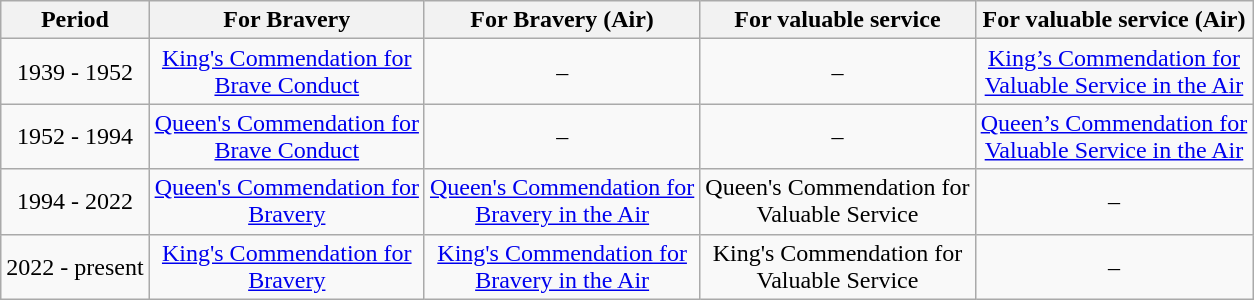<table class="wikitable" border="1">
<tr>
<th>Period</th>
<th>For Bravery</th>
<th>For Bravery (Air)</th>
<th>For valuable service</th>
<th>For valuable service (Air)</th>
</tr>
<tr>
<td align=center>1939 - 1952</td>
<td align=center><a href='#'>King's Commendation for<br>Brave Conduct</a></td>
<td align=center>–</td>
<td align=center>–</td>
<td align=center><a href='#'>King’s Commendation for<br>Valuable Service in the Air</a></td>
</tr>
<tr>
<td align=center>1952 - 1994</td>
<td align=center><a href='#'>Queen's Commendation for<br>Brave Conduct</a></td>
<td align=center>–</td>
<td align=center>–</td>
<td align=center><a href='#'>Queen’s Commendation for<br>Valuable Service in the Air</a></td>
</tr>
<tr>
<td align=center>1994 - 2022</td>
<td align=center><a href='#'>Queen's Commendation for<br>Bravery</a></td>
<td align=center><a href='#'>Queen's Commendation for<br>Bravery in the Air</a></td>
<td align=center>Queen's Commendation for<br>Valuable Service</td>
<td align=center>–</td>
</tr>
<tr>
<td align=center>2022 - present</td>
<td align=center><a href='#'>King's Commendation for<br>Bravery</a></td>
<td align=center><a href='#'>King's Commendation for<br>Bravery in the Air</a></td>
<td align=center>King's Commendation for<br>Valuable Service</td>
<td align=center>–</td>
</tr>
</table>
